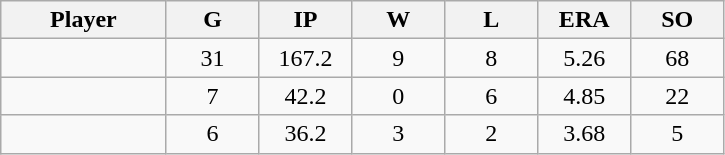<table class="wikitable sortable">
<tr>
<th bgcolor="#DDDDFF" width="16%">Player</th>
<th bgcolor="#DDDDFF" width="9%">G</th>
<th bgcolor="#DDDDFF" width="9%">IP</th>
<th bgcolor="#DDDDFF" width="9%">W</th>
<th bgcolor="#DDDDFF" width="9%">L</th>
<th bgcolor="#DDDDFF" width="9%">ERA</th>
<th bgcolor="#DDDDFF" width="9%">SO</th>
</tr>
<tr align="center">
<td></td>
<td>31</td>
<td>167.2</td>
<td>9</td>
<td>8</td>
<td>5.26</td>
<td>68</td>
</tr>
<tr align="center">
<td></td>
<td>7</td>
<td>42.2</td>
<td>0</td>
<td>6</td>
<td>4.85</td>
<td>22</td>
</tr>
<tr align="center">
<td></td>
<td>6</td>
<td>36.2</td>
<td>3</td>
<td>2</td>
<td>3.68</td>
<td>5</td>
</tr>
</table>
